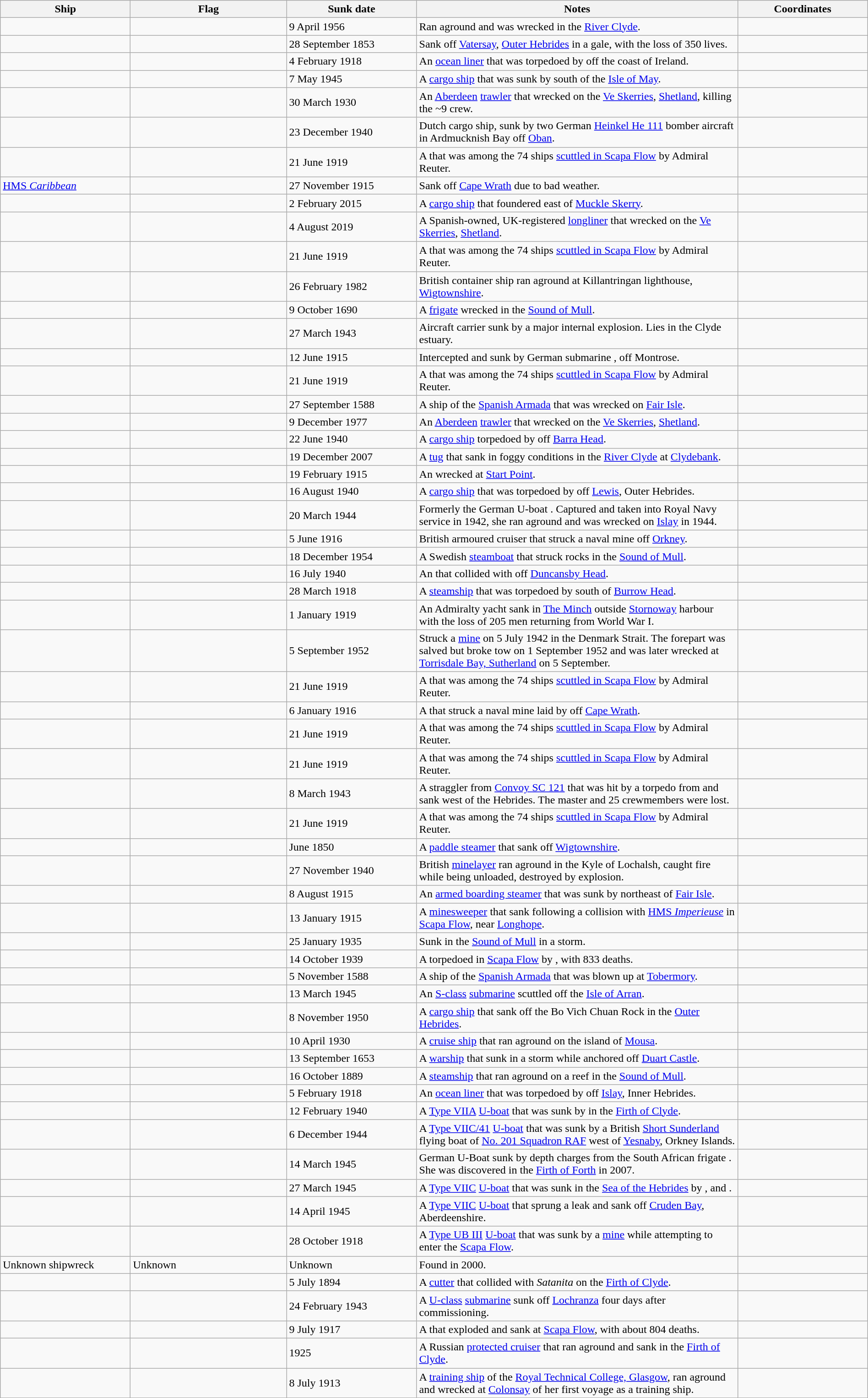<table class=wikitable | style = "width:100%">
<tr>
<th style="width:15%">Ship</th>
<th style="width:18%">Flag</th>
<th style="width:15%">Sunk date</th>
<th style="width:37%">Notes</th>
<th style="width:15%">Coordinates</th>
</tr>
<tr>
<td></td>
<td></td>
<td>9 April 1956</td>
<td>Ran aground and was wrecked in the <a href='#'>River Clyde</a>.</td>
<td></td>
</tr>
<tr>
<td></td>
<td></td>
<td>28 September 1853</td>
<td>Sank off <a href='#'>Vatersay</a>, <a href='#'>Outer Hebrides</a> in a gale, with the loss of 350 lives.</td>
<td></td>
</tr>
<tr>
<td></td>
<td></td>
<td>4 February 1918</td>
<td>An <a href='#'>ocean liner</a> that was torpedoed by  off the coast of Ireland.</td>
<td></td>
</tr>
<tr>
<td></td>
<td></td>
<td>7 May 1945</td>
<td>A <a href='#'>cargo ship</a> that was sunk by  south of the <a href='#'>Isle of May</a>.</td>
<td></td>
</tr>
<tr>
<td></td>
<td></td>
<td>30 March 1930</td>
<td>An <a href='#'>Aberdeen</a> <a href='#'>trawler</a> that wrecked on the <a href='#'>Ve Skerries</a>, <a href='#'>Shetland</a>, killing the ~9 crew.</td>
<td></td>
</tr>
<tr>
<td></td>
<td></td>
<td>23 December 1940</td>
<td>Dutch cargo ship, sunk by two German <a href='#'>Heinkel He 111</a> bomber aircraft in Ardmucknish Bay off <a href='#'>Oban</a>.</td>
<td></td>
</tr>
<tr>
<td></td>
<td></td>
<td>21 June 1919</td>
<td>A  that was among the 74 ships <a href='#'>scuttled in Scapa Flow</a> by Admiral Reuter.</td>
<td></td>
</tr>
<tr>
<td><a href='#'>HMS <em>Caribbean</em></a></td>
<td></td>
<td>27 November 1915</td>
<td>Sank  off <a href='#'>Cape Wrath</a> due to bad weather.</td>
<td></td>
</tr>
<tr>
<td></td>
<td></td>
<td>2 February 2015</td>
<td>A <a href='#'>cargo ship</a> that foundered  east of <a href='#'>Muckle Skerry</a>.</td>
<td></td>
</tr>
<tr>
<td></td>
<td></td>
<td>4 August 2019</td>
<td>A Spanish-owned, UK-registered <a href='#'>longliner</a> that wrecked on the <a href='#'>Ve Skerries</a>, <a href='#'>Shetland</a>.</td>
<td></td>
</tr>
<tr>
<td></td>
<td></td>
<td>21 June 1919</td>
<td>A  that was among the 74 ships <a href='#'>scuttled in Scapa Flow</a> by Admiral Reuter.</td>
<td></td>
</tr>
<tr>
<td></td>
<td></td>
<td>26 February 1982</td>
<td>British container ship ran aground at Killantringan lighthouse, <a href='#'>Wigtownshire</a>.</td>
<td></td>
</tr>
<tr>
<td></td>
<td></td>
<td>9 October 1690</td>
<td>A <a href='#'>frigate</a> wrecked in the <a href='#'>Sound of Mull</a>.</td>
<td></td>
</tr>
<tr>
<td></td>
<td></td>
<td>27 March 1943</td>
<td>Aircraft carrier sunk by a major internal explosion. Lies in the Clyde estuary.</td>
<td></td>
</tr>
<tr>
<td></td>
<td></td>
<td>12 June 1915</td>
<td>Intercepted and sunk by German submarine ,  off Montrose.</td>
<td></td>
</tr>
<tr>
<td></td>
<td></td>
<td>21 June 1919</td>
<td>A  that was among the 74 ships <a href='#'>scuttled in Scapa Flow</a> by Admiral Reuter.</td>
<td></td>
</tr>
<tr>
<td></td>
<td></td>
<td>27 September 1588</td>
<td>A ship of the <a href='#'>Spanish Armada</a> that was wrecked on <a href='#'>Fair Isle</a>.</td>
<td></td>
</tr>
<tr>
<td></td>
<td></td>
<td>9 December 1977</td>
<td>An <a href='#'>Aberdeen</a> <a href='#'>trawler</a> that wrecked on the <a href='#'>Ve Skerries</a>, <a href='#'>Shetland</a>.</td>
<td></td>
</tr>
<tr>
<td></td>
<td></td>
<td>22 June 1940</td>
<td>A <a href='#'>cargo ship</a> torpedoed by  off <a href='#'>Barra Head</a>.</td>
<td></td>
</tr>
<tr>
<td></td>
<td></td>
<td>19 December 2007</td>
<td>A <a href='#'>tug</a> that sank in foggy conditions in the <a href='#'>River Clyde</a> at <a href='#'>Clydebank</a>.</td>
<td></td>
</tr>
<tr>
<td></td>
<td></td>
<td>19 February 1915</td>
<td>An  wrecked at <a href='#'>Start Point</a>.</td>
<td></td>
</tr>
<tr>
<td></td>
<td></td>
<td>16 August 1940</td>
<td>A <a href='#'>cargo ship</a> that was torpedoed by  off <a href='#'>Lewis</a>, Outer Hebrides.</td>
<td></td>
</tr>
<tr>
<td></td>
<td></td>
<td>20 March 1944</td>
<td>Formerly the German U-boat . Captured and taken into Royal Navy service in 1942, she ran aground and was wrecked on <a href='#'>Islay</a> in 1944.</td>
<td></td>
</tr>
<tr>
<td></td>
<td></td>
<td>5 June 1916</td>
<td>British armoured cruiser that struck a naval mine off <a href='#'>Orkney</a>.</td>
<td></td>
</tr>
<tr>
<td></td>
<td></td>
<td>18 December 1954</td>
<td>A Swedish <a href='#'>steamboat</a> that struck rocks in the <a href='#'>Sound of Mull</a>.</td>
<td></td>
</tr>
<tr>
<td></td>
<td></td>
<td>16 July 1940</td>
<td>An  that collided with  off <a href='#'>Duncansby Head</a>.</td>
<td></td>
</tr>
<tr>
<td></td>
<td></td>
<td>28 March 1918</td>
<td>A <a href='#'>steamship</a> that was torpedoed by  south of <a href='#'>Burrow Head</a>.</td>
<td></td>
</tr>
<tr>
<td></td>
<td></td>
<td>1 January 1919</td>
<td>An Admiralty yacht sank in <a href='#'>The Minch</a> outside <a href='#'>Stornoway</a> harbour with the loss of 205 men returning from World War I.</td>
<td></td>
</tr>
<tr>
<td></td>
<td></td>
<td>5 September 1952</td>
<td>Struck a <a href='#'>mine</a> on 5 July 1942 in the Denmark Strait. The forepart was salved but broke tow on 1 September 1952 and was later wrecked at <a href='#'>Torrisdale Bay, Sutherland</a> on 5 September.</td>
<td></td>
</tr>
<tr>
<td></td>
<td></td>
<td>21 June 1919</td>
<td>A  that was among the 74 ships <a href='#'>scuttled in Scapa Flow</a> by Admiral Reuter.</td>
<td></td>
</tr>
<tr>
<td></td>
<td></td>
<td>6 January 1916</td>
<td>A  that struck a naval mine laid by  off <a href='#'>Cape Wrath</a>.</td>
<td></td>
</tr>
<tr>
<td></td>
<td></td>
<td>21 June 1919</td>
<td>A  that was among the 74 ships <a href='#'>scuttled in Scapa Flow</a> by Admiral Reuter.</td>
<td></td>
</tr>
<tr>
<td></td>
<td></td>
<td>21 June 1919</td>
<td>A  that was among the 74 ships <a href='#'>scuttled in Scapa Flow</a> by Admiral Reuter.</td>
<td></td>
</tr>
<tr>
<td></td>
<td></td>
<td>8 March 1943</td>
<td>A straggler from <a href='#'>Convoy SC 121</a> that was hit by a torpedo from  and sank west of the Hebrides. The master and 25 crewmembers were lost.</td>
<td></td>
</tr>
<tr>
<td></td>
<td></td>
<td>21 June 1919</td>
<td>A  that was among the 74 ships <a href='#'>scuttled in Scapa Flow</a> by Admiral Reuter.</td>
<td></td>
</tr>
<tr>
<td></td>
<td></td>
<td>June 1850</td>
<td>A <a href='#'>paddle steamer</a> that sank off <a href='#'>Wigtownshire</a>.</td>
<td></td>
</tr>
<tr>
<td></td>
<td></td>
<td>27 November 1940</td>
<td>British <a href='#'>minelayer</a> ran aground in the Kyle of Lochalsh, caught fire while being unloaded, destroyed by explosion.</td>
<td></td>
</tr>
<tr>
<td></td>
<td></td>
<td>8 August 1915</td>
<td>An <a href='#'>armed boarding steamer</a> that was sunk by  northeast of <a href='#'>Fair Isle</a>.</td>
<td></td>
</tr>
<tr>
<td></td>
<td></td>
<td>13 January 1915</td>
<td>A <a href='#'>minesweeper</a> that sank following a collision with <a href='#'>HMS <em>Imperieuse</em></a> in <a href='#'>Scapa Flow</a>, near <a href='#'>Longhope</a>.</td>
<td></td>
</tr>
<tr>
<td></td>
<td></td>
<td>25 January 1935</td>
<td>Sunk in the <a href='#'>Sound of Mull</a> in a storm.</td>
<td></td>
</tr>
<tr>
<td></td>
<td></td>
<td>14 October 1939</td>
<td>A  torpedoed in <a href='#'>Scapa Flow</a> by , with 833 deaths.</td>
<td></td>
</tr>
<tr>
<td></td>
<td></td>
<td>5 November 1588</td>
<td>A ship of the <a href='#'>Spanish Armada</a> that was blown up at <a href='#'>Tobermory</a>.</td>
<td></td>
</tr>
<tr>
<td></td>
<td></td>
<td>13 March 1945</td>
<td>An <a href='#'>S-class</a> <a href='#'>submarine</a> scuttled off the <a href='#'>Isle of Arran</a>.</td>
<td></td>
</tr>
<tr>
<td></td>
<td></td>
<td>8 November 1950</td>
<td>A <a href='#'>cargo ship</a> that sank off the Bo Vich Chuan Rock in the <a href='#'>Outer Hebrides</a>.</td>
<td></td>
</tr>
<tr>
<td></td>
<td></td>
<td>10 April 1930</td>
<td>A <a href='#'>cruise ship</a> that ran aground on the island of <a href='#'>Mousa</a>.</td>
<td></td>
</tr>
<tr>
<td></td>
<td></td>
<td>13 September 1653</td>
<td>A <a href='#'>warship</a> that sunk in a storm while anchored off <a href='#'>Duart Castle</a>.</td>
<td></td>
</tr>
<tr>
<td></td>
<td></td>
<td>16 October 1889</td>
<td>A <a href='#'>steamship</a> that ran aground on a reef in the <a href='#'>Sound of Mull</a>.</td>
<td></td>
</tr>
<tr>
<td></td>
<td></td>
<td>5 February 1918</td>
<td>An <a href='#'>ocean liner</a> that was torpedoed by  off <a href='#'>Islay</a>, Inner Hebrides.</td>
<td></td>
</tr>
<tr>
<td></td>
<td></td>
<td>12 February 1940</td>
<td>A <a href='#'>Type VIIA</a> <a href='#'>U-boat</a> that was sunk by  in the <a href='#'>Firth of Clyde</a>.</td>
<td></td>
</tr>
<tr>
<td></td>
<td></td>
<td>6 December 1944</td>
<td>A <a href='#'>Type VIIC/41</a> <a href='#'>U-boat</a> that was sunk by a British <a href='#'>Short Sunderland</a> flying boat of <a href='#'>No. 201 Squadron RAF</a>  west of <a href='#'>Yesnaby</a>, Orkney Islands.</td>
<td></td>
</tr>
<tr>
<td></td>
<td></td>
<td>14 March 1945</td>
<td>German U-Boat sunk by depth charges from the South African frigate . She was discovered in the <a href='#'>Firth of Forth</a> in 2007.</td>
<td></td>
</tr>
<tr>
<td></td>
<td></td>
<td>27 March 1945</td>
<td>A <a href='#'>Type VIIC</a> <a href='#'>U-boat</a> that was sunk in the <a href='#'>Sea of the Hebrides</a> by ,  and .</td>
<td></td>
</tr>
<tr>
<td></td>
<td></td>
<td>14 April 1945</td>
<td>A <a href='#'>Type VIIC</a> <a href='#'>U-boat</a> that sprung a leak and sank off <a href='#'>Cruden Bay</a>, Aberdeenshire.</td>
<td></td>
</tr>
<tr>
<td></td>
<td></td>
<td>28 October 1918</td>
<td>A <a href='#'>Type UB III</a> <a href='#'>U-boat</a> that was sunk by a <a href='#'>mine</a> while attempting to enter the <a href='#'>Scapa Flow</a>.</td>
<td></td>
</tr>
<tr>
<td>Unknown shipwreck</td>
<td>Unknown</td>
<td>Unknown</td>
<td>Found in 2000.</td>
<td></td>
</tr>
<tr>
<td></td>
<td></td>
<td>5 July 1894</td>
<td>A <a href='#'>cutter</a> that collided with <em>Satanita</em> on the <a href='#'>Firth of Clyde</a>.</td>
<td></td>
</tr>
<tr>
<td></td>
<td></td>
<td>24 February 1943</td>
<td>A <a href='#'>U-class</a> <a href='#'>submarine</a> sunk off <a href='#'>Lochranza</a> four days after commissioning.</td>
<td></td>
</tr>
<tr>
<td></td>
<td></td>
<td>9 July 1917</td>
<td>A  that exploded and sank at <a href='#'>Scapa Flow</a>, with about 804 deaths.</td>
<td></td>
</tr>
<tr>
<td></td>
<td></td>
<td>1925</td>
<td>A Russian <a href='#'>protected cruiser</a> that ran aground and sank in the <a href='#'>Firth of Clyde</a>.</td>
<td></td>
</tr>
<tr>
<td></td>
<td></td>
<td>8 July 1913</td>
<td>A <a href='#'>training ship</a> of the <a href='#'>Royal Technical College, Glasgow</a>, ran aground and wrecked at <a href='#'>Colonsay</a> of her first voyage as a training ship.</td>
<td></td>
</tr>
</table>
